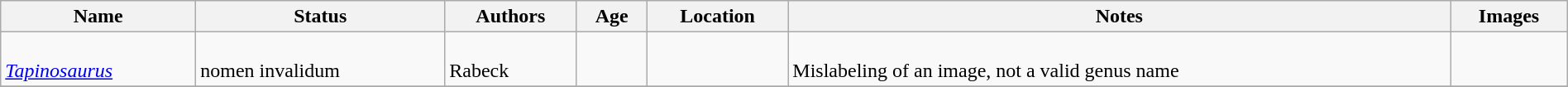<table class="wikitable sortable" align="center" width="100%">
<tr>
<th>Name</th>
<th>Status</th>
<th>Authors</th>
<th>Age</th>
<th>Location</th>
<th>Notes</th>
<th>Images</th>
</tr>
<tr>
<td><br><em><a href='#'>Tapinosaurus</a></em></td>
<td><br>nomen invalidum</td>
<td><br>Rabeck</td>
<td></td>
<td></td>
<td><br>Mislabeling of an image, not a valid genus name</td>
<td></td>
</tr>
<tr>
</tr>
</table>
